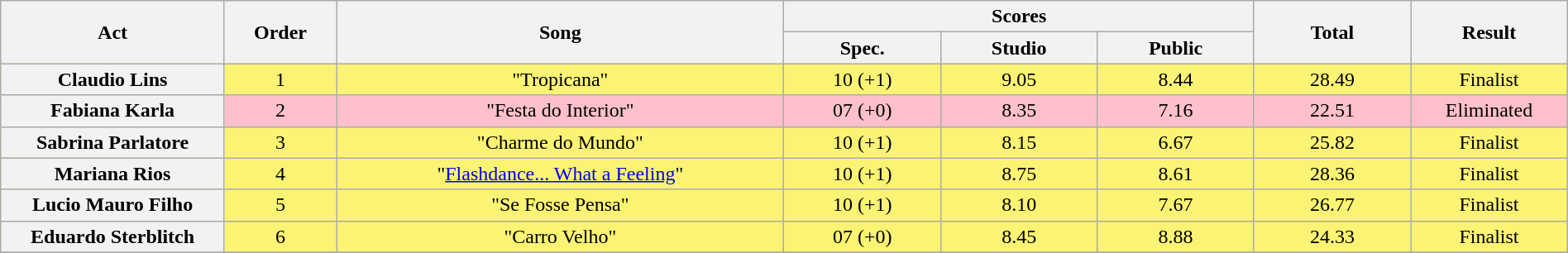<table class="wikitable plainrowheaders" style="text-align:center; width:100%;">
<tr>
<th scope="col" rowspan=2 width="10.0%">Act</th>
<th scope="col" rowspan=2 width="05.0%">Order</th>
<th scope="col" rowspan=2 width="20.0%">Song</th>
<th scope="col" colspan=3 width="20.0%">Scores</th>
<th scope="col" rowspan=2 width="07.0%">Total</th>
<th scope="col" rowspan=2 width="07.0%">Result</th>
</tr>
<tr>
<th scope="col" width="07.0%">Spec.</th>
<th scope="col" width="07.0%">Studio</th>
<th scope="col" width="07.0%">Public</th>
</tr>
<tr bgcolor="FBF373">
<th scope="row">Claudio Lins</th>
<td>1</td>
<td>"Tropicana"</td>
<td>10 (+1)</td>
<td>9.05</td>
<td>8.44</td>
<td>28.49</td>
<td>Finalist</td>
</tr>
<tr bgcolor="FFC0CB">
<th scope="row">Fabiana Karla</th>
<td>2</td>
<td>"Festa do Interior"</td>
<td>07 (+0)</td>
<td>8.35</td>
<td>7.16</td>
<td>22.51</td>
<td>Eliminated</td>
</tr>
<tr bgcolor="FBF373">
<th scope="row">Sabrina Parlatore</th>
<td>3</td>
<td>"Charme do Mundo"</td>
<td>10 (+1)</td>
<td>8.15</td>
<td>6.67</td>
<td>25.82</td>
<td>Finalist</td>
</tr>
<tr bgcolor="FBF373">
<th scope="row">Mariana Rios</th>
<td>4</td>
<td>"<a href='#'>Flashdance... What a Feeling</a>"</td>
<td>10 (+1)</td>
<td>8.75</td>
<td>8.61</td>
<td>28.36</td>
<td>Finalist</td>
</tr>
<tr bgcolor="FBF373">
<th scope="row">Lucio Mauro Filho</th>
<td>5</td>
<td>"Se Fosse Pensa"</td>
<td>10 (+1)</td>
<td>8.10</td>
<td>7.67</td>
<td>26.77</td>
<td>Finalist</td>
</tr>
<tr bgcolor="FBF373">
<th scope="row">Eduardo Sterblitch</th>
<td>6</td>
<td>"Carro Velho"</td>
<td>07 (+0)</td>
<td>8.45</td>
<td>8.88</td>
<td>24.33</td>
<td>Finalist</td>
</tr>
<tr>
</tr>
</table>
